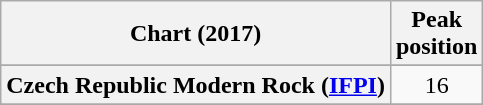<table class="wikitable sortable plainrowheaders" style="text-align:center">
<tr>
<th scope="col">Chart (2017)</th>
<th scope="col">Peak<br> position</th>
</tr>
<tr>
</tr>
<tr>
<th scope="row">Czech Republic Modern Rock (<a href='#'>IFPI</a>)</th>
<td>16</td>
</tr>
<tr>
</tr>
<tr>
</tr>
</table>
